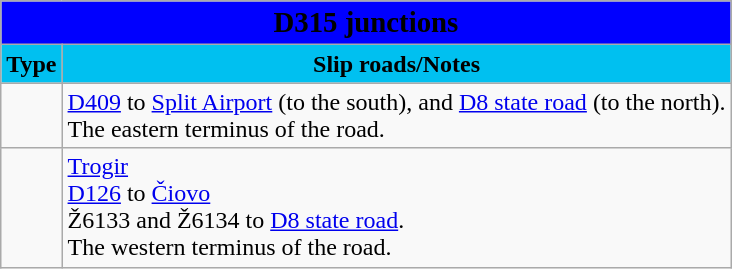<table class="wikitable">
<tr>
<td colspan=2 bgcolor=blue align=center style=margin-top:15><span><big><strong>D315 junctions</strong></big></span></td>
</tr>
<tr>
<td align=center bgcolor=00c0f0><strong>Type</strong></td>
<td align=center bgcolor=00c0f0><strong>Slip roads/Notes</strong></td>
</tr>
<tr>
<td></td>
<td> <a href='#'>D409</a> to <a href='#'>Split Airport</a> (to the south), and <a href='#'>D8 state road</a> (to the north).<br>The eastern terminus of the road.</td>
</tr>
<tr>
<td></td>
<td><a href='#'>Trogir</a><br> <a href='#'>D126</a> to <a href='#'>Čiovo</a><br>Ž6133 and Ž6134 to <a href='#'>D8 state road</a>.<br>The western terminus of the road.</td>
</tr>
</table>
